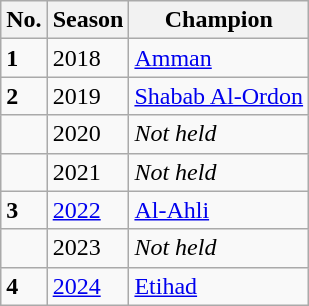<table class="wikitable sortable">
<tr>
<th>No.</th>
<th>Season</th>
<th>Champion</th>
</tr>
<tr>
<td><strong>1</strong></td>
<td>2018</td>
<td><a href='#'>Amman</a></td>
</tr>
<tr>
<td><strong>2</strong></td>
<td>2019</td>
<td><a href='#'>Shabab Al-Ordon</a></td>
</tr>
<tr>
<td></td>
<td>2020</td>
<td><em>Not held</em></td>
</tr>
<tr>
<td></td>
<td>2021</td>
<td><em>Not held</em></td>
</tr>
<tr>
<td><strong>3</strong></td>
<td><a href='#'>2022</a></td>
<td><a href='#'>Al-Ahli</a></td>
</tr>
<tr>
<td></td>
<td>2023</td>
<td><em>Not held</em></td>
</tr>
<tr>
<td><strong>4</strong></td>
<td><a href='#'>2024</a></td>
<td><a href='#'>Etihad</a></td>
</tr>
</table>
